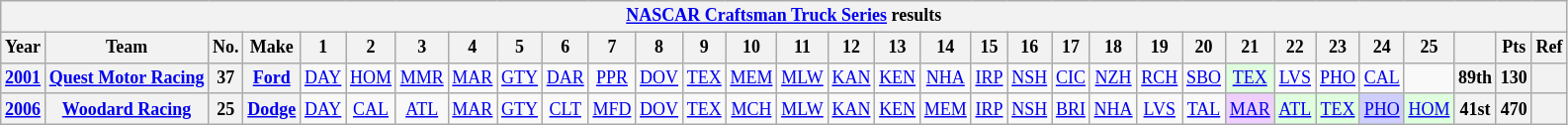<table class="wikitable" style="text-align:center; font-size:75%">
<tr>
<th colspan=32><a href='#'>NASCAR Craftsman Truck Series</a> results</th>
</tr>
<tr>
<th>Year</th>
<th>Team</th>
<th>No.</th>
<th>Make</th>
<th>1</th>
<th>2</th>
<th>3</th>
<th>4</th>
<th>5</th>
<th>6</th>
<th>7</th>
<th>8</th>
<th>9</th>
<th>10</th>
<th>11</th>
<th>12</th>
<th>13</th>
<th>14</th>
<th>15</th>
<th>16</th>
<th>17</th>
<th>18</th>
<th>19</th>
<th>20</th>
<th>21</th>
<th>22</th>
<th>23</th>
<th>24</th>
<th>25</th>
<th></th>
<th>Pts</th>
<th>Ref</th>
</tr>
<tr>
<th><a href='#'>2001</a></th>
<th><a href='#'>Quest Motor Racing</a></th>
<th>37</th>
<th><a href='#'>Ford</a></th>
<td><a href='#'>DAY</a></td>
<td><a href='#'>HOM</a></td>
<td><a href='#'>MMR</a></td>
<td><a href='#'>MAR</a></td>
<td><a href='#'>GTY</a></td>
<td><a href='#'>DAR</a></td>
<td><a href='#'>PPR</a></td>
<td><a href='#'>DOV</a></td>
<td><a href='#'>TEX</a></td>
<td><a href='#'>MEM</a></td>
<td><a href='#'>MLW</a></td>
<td><a href='#'>KAN</a></td>
<td><a href='#'>KEN</a></td>
<td><a href='#'>NHA</a></td>
<td><a href='#'>IRP</a></td>
<td><a href='#'>NSH</a></td>
<td><a href='#'>CIC</a></td>
<td><a href='#'>NZH</a></td>
<td><a href='#'>RCH</a></td>
<td><a href='#'>SBO</a></td>
<td style="background:#DFFFDF;"><a href='#'>TEX</a><br></td>
<td><a href='#'>LVS</a></td>
<td><a href='#'>PHO</a></td>
<td><a href='#'>CAL</a></td>
<td></td>
<th>89th</th>
<th>130</th>
<th></th>
</tr>
<tr>
<th><a href='#'>2006</a></th>
<th><a href='#'>Woodard Racing</a></th>
<th>25</th>
<th><a href='#'>Dodge</a></th>
<td><a href='#'>DAY</a></td>
<td><a href='#'>CAL</a></td>
<td><a href='#'>ATL</a></td>
<td><a href='#'>MAR</a></td>
<td><a href='#'>GTY</a></td>
<td><a href='#'>CLT</a></td>
<td><a href='#'>MFD</a></td>
<td><a href='#'>DOV</a></td>
<td><a href='#'>TEX</a></td>
<td><a href='#'>MCH</a></td>
<td><a href='#'>MLW</a></td>
<td><a href='#'>KAN</a></td>
<td><a href='#'>KEN</a></td>
<td><a href='#'>MEM</a></td>
<td><a href='#'>IRP</a></td>
<td><a href='#'>NSH</a></td>
<td><a href='#'>BRI</a></td>
<td><a href='#'>NHA</a></td>
<td><a href='#'>LVS</a></td>
<td><a href='#'>TAL</a></td>
<td style="background:#EFCFFF;"><a href='#'>MAR</a><br></td>
<td style="background:#DFFFDF;"><a href='#'>ATL</a><br></td>
<td style="background:#DFFFDF;"><a href='#'>TEX</a><br></td>
<td style="background:#CFCFFF;"><a href='#'>PHO</a><br></td>
<td style="background:#DFFFDF;"><a href='#'>HOM</a><br></td>
<th>41st</th>
<th>470</th>
<th></th>
</tr>
</table>
